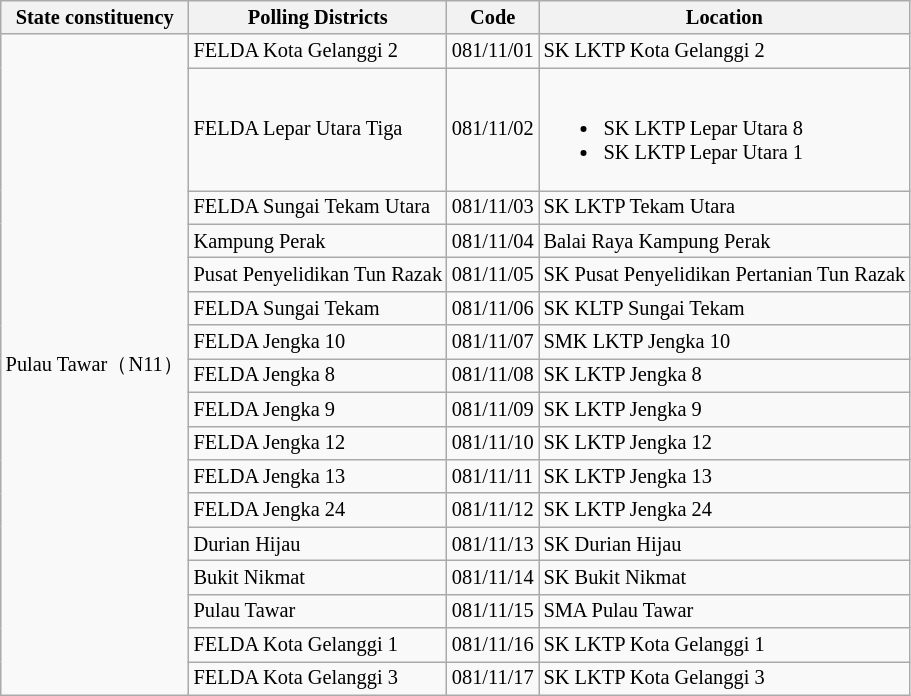<table class="wikitable sortable mw-collapsible" style="white-space:nowrap;font-size:85%">
<tr>
<th>State constituency</th>
<th>Polling Districts</th>
<th>Code</th>
<th>Location</th>
</tr>
<tr>
<td rowspan="17">Pulau Tawar（N11）</td>
<td>FELDA Kota Gelanggi 2</td>
<td>081/11/01</td>
<td>SK LKTP Kota Gelanggi 2</td>
</tr>
<tr>
<td>FELDA Lepar Utara Tiga</td>
<td>081/11/02</td>
<td><br><ul><li>SK LKTP Lepar Utara 8</li><li>SK LKTP Lepar Utara 1</li></ul></td>
</tr>
<tr>
<td>FELDA Sungai Tekam Utara</td>
<td>081/11/03</td>
<td>SK LKTP Tekam Utara</td>
</tr>
<tr>
<td>Kampung Perak</td>
<td>081/11/04</td>
<td>Balai Raya Kampung Perak</td>
</tr>
<tr>
<td>Pusat Penyelidikan Tun Razak</td>
<td>081/11/05</td>
<td>SK Pusat Penyelidikan Pertanian Tun Razak</td>
</tr>
<tr>
<td>FELDA Sungai Tekam</td>
<td>081/11/06</td>
<td>SK KLTP Sungai Tekam</td>
</tr>
<tr>
<td>FELDA Jengka 10</td>
<td>081/11/07</td>
<td>SMK LKTP Jengka 10</td>
</tr>
<tr>
<td>FELDA Jengka 8</td>
<td>081/11/08</td>
<td>SK LKTP Jengka 8</td>
</tr>
<tr>
<td>FELDA Jengka 9</td>
<td>081/11/09</td>
<td>SK LKTP Jengka 9</td>
</tr>
<tr>
<td>FELDA Jengka 12</td>
<td>081/11/10</td>
<td>SK LKTP Jengka 12</td>
</tr>
<tr>
<td>FELDA Jengka 13</td>
<td>081/11/11</td>
<td>SK LKTP Jengka 13</td>
</tr>
<tr>
<td>FELDA Jengka 24</td>
<td>081/11/12</td>
<td>SK LKTP Jengka 24</td>
</tr>
<tr>
<td>Durian Hijau</td>
<td>081/11/13</td>
<td>SK Durian Hijau</td>
</tr>
<tr>
<td>Bukit Nikmat</td>
<td>081/11/14</td>
<td>SK Bukit Nikmat</td>
</tr>
<tr>
<td>Pulau Tawar</td>
<td>081/11/15</td>
<td>SMA Pulau Tawar</td>
</tr>
<tr>
<td>FELDA Kota Gelanggi 1</td>
<td>081/11/16</td>
<td>SK LKTP Kota Gelanggi 1</td>
</tr>
<tr>
<td>FELDA Kota Gelanggi 3</td>
<td>081/11/17</td>
<td>SK LKTP Kota Gelanggi 3</td>
</tr>
</table>
